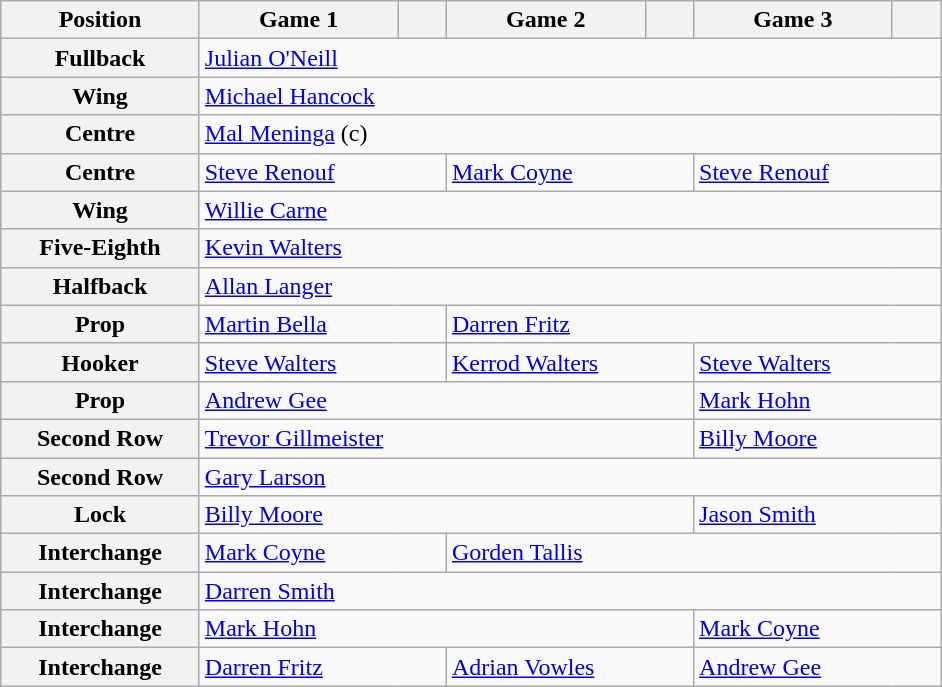<table class="wikitable">
<tr>
<th style="width:125px;">Position</th>
<th style="width:125px;">Game 1</th>
<th style="width:25px;"></th>
<th style="width:125px;">Game 2</th>
<th style="width:25px;"></th>
<th style="width:125px;">Game 3</th>
<th style="width:25px;"></th>
</tr>
<tr>
<th>Fullback</th>
<td colspan="6"> <a href='#'>Julian O'Neill</a></td>
</tr>
<tr>
<th>Wing</th>
<td colspan="6"> <a href='#'>Michael Hancock</a></td>
</tr>
<tr>
<th>Centre</th>
<td colspan="6"> <a href='#'>Mal Meninga</a> (c)</td>
</tr>
<tr>
<th>Centre</th>
<td colspan="2"> <a href='#'>Steve Renouf</a></td>
<td colspan="2"> <a href='#'>Mark Coyne</a></td>
<td colspan="2"> <a href='#'>Steve Renouf</a></td>
</tr>
<tr>
<th>Wing</th>
<td colspan="6"> <a href='#'>Willie Carne</a></td>
</tr>
<tr>
<th>Five-Eighth</th>
<td colspan="6"> <a href='#'>Kevin Walters</a></td>
</tr>
<tr>
<th>Halfback</th>
<td colspan="6"> <a href='#'>Allan Langer</a></td>
</tr>
<tr>
<th>Prop</th>
<td colspan="2"> <a href='#'>Martin Bella</a></td>
<td colspan="4"> <a href='#'>Darren Fritz</a></td>
</tr>
<tr>
<th>Hooker</th>
<td colspan="2"> <a href='#'>Steve Walters</a></td>
<td colspan="2"> <a href='#'>Kerrod Walters</a></td>
<td colspan="2"> <a href='#'>Steve Walters</a></td>
</tr>
<tr>
<th>Prop</th>
<td colspan="4"> <a href='#'>Andrew Gee</a></td>
<td colspan="2"> <a href='#'>Mark Hohn</a></td>
</tr>
<tr>
<th>Second Row</th>
<td colspan="4"> <a href='#'>Trevor Gillmeister</a></td>
<td colspan="2"> <a href='#'>Billy Moore</a></td>
</tr>
<tr>
<th>Second Row</th>
<td colspan="6"> <a href='#'>Gary Larson</a></td>
</tr>
<tr>
<th>Lock</th>
<td colspan="4"> <a href='#'>Billy Moore</a></td>
<td colspan="2"> <a href='#'>Jason Smith</a></td>
</tr>
<tr>
<th>Interchange</th>
<td colspan="2"> <a href='#'>Mark Coyne</a></td>
<td colspan="4"> <a href='#'>Gorden Tallis</a></td>
</tr>
<tr>
<th>Interchange</th>
<td colspan="6"> <a href='#'>Darren Smith</a></td>
</tr>
<tr>
<th>Interchange</th>
<td colspan="4"> <a href='#'>Mark Hohn</a></td>
<td colspan="2"> <a href='#'>Mark Coyne</a></td>
</tr>
<tr>
<th>Interchange</th>
<td colspan="2"> <a href='#'>Darren Fritz</a></td>
<td colspan="2"> <a href='#'>Adrian Vowles</a></td>
<td colspan="2"> <a href='#'>Andrew Gee</a></td>
</tr>
</table>
